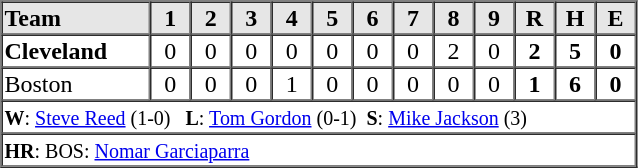<table border=1 cellspacing=0 width=425 style="margin-left:3em;">
<tr style="text-align:center; background-color:#e6e6e6;">
<th align=left width=22%>Team</th>
<th width=6%>1</th>
<th width=6%>2</th>
<th width=6%>3</th>
<th width=6%>4</th>
<th width=6%>5</th>
<th width=6%>6</th>
<th width=6%>7</th>
<th width=6%>8</th>
<th width=6%>9</th>
<th width=6%>R</th>
<th width=6%>H</th>
<th width=6%>E</th>
</tr>
<tr style="text-align:center;">
<td align=left><strong>Cleveland</strong></td>
<td>0</td>
<td>0</td>
<td>0</td>
<td>0</td>
<td>0</td>
<td>0</td>
<td>0</td>
<td>2</td>
<td>0</td>
<td><strong>2</strong></td>
<td><strong>5</strong></td>
<td><strong>0</strong></td>
</tr>
<tr style="text-align:center;">
<td align=left>Boston</td>
<td>0</td>
<td>0</td>
<td>0</td>
<td>1</td>
<td>0</td>
<td>0</td>
<td>0</td>
<td>0</td>
<td>0</td>
<td><strong>1</strong></td>
<td><strong>6</strong></td>
<td><strong>0</strong></td>
</tr>
<tr style="text-align:left;">
<td colspan=14><small><strong>W</strong>: <a href='#'>Steve Reed</a> (1-0)   <strong>L</strong>: <a href='#'>Tom Gordon</a> (0-1)  <strong>S</strong>: <a href='#'>Mike Jackson</a> (3) </small></td>
</tr>
<tr style="text-align:left;">
<td colspan=14><small><strong>HR</strong>: BOS: <a href='#'>Nomar Garciaparra</a>  </small></td>
</tr>
</table>
